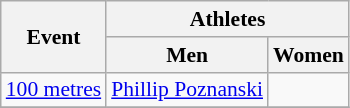<table class=wikitable style="font-size:90%">
<tr>
<th rowspan=2>Event</th>
<th colspan=2>Athletes</th>
</tr>
<tr>
<th>Men</th>
<th>Women</th>
</tr>
<tr>
<td><a href='#'>100 metres</a></td>
<td><a href='#'>Phillip Poznanski</a></td>
<td></td>
</tr>
<tr>
</tr>
</table>
